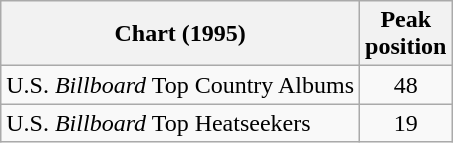<table class="wikitable">
<tr>
<th>Chart (1995)</th>
<th>Peak<br>position</th>
</tr>
<tr>
<td>U.S. <em>Billboard</em> Top Country Albums</td>
<td align="center">48</td>
</tr>
<tr>
<td>U.S. <em>Billboard</em> Top Heatseekers</td>
<td align="center">19</td>
</tr>
</table>
